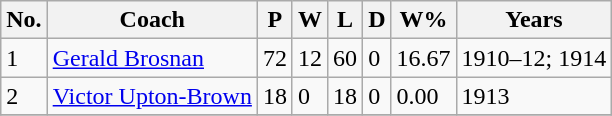<table class="wikitable sortable">
<tr>
<th>No.</th>
<th>Coach</th>
<th>P</th>
<th>W</th>
<th>L</th>
<th>D</th>
<th>W%</th>
<th>Years</th>
</tr>
<tr>
<td>1</td>
<td><a href='#'>Gerald Brosnan</a></td>
<td>72</td>
<td>12</td>
<td>60</td>
<td>0</td>
<td>16.67</td>
<td>1910–12; 1914</td>
</tr>
<tr>
<td>2</td>
<td><a href='#'>Victor Upton-Brown</a></td>
<td>18</td>
<td>0</td>
<td>18</td>
<td>0</td>
<td>0.00</td>
<td>1913</td>
</tr>
<tr>
</tr>
</table>
